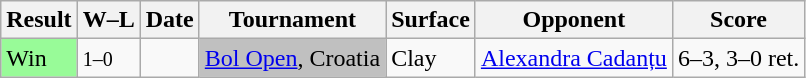<table class="sortable wikitable">
<tr>
<th>Result</th>
<th class="unsortable">W–L</th>
<th>Date</th>
<th>Tournament</th>
<th>Surface</th>
<th>Opponent</th>
<th class="unsortable">Score</th>
</tr>
<tr>
<td style="background:#98fb98;">Win</td>
<td><small>1–0</small></td>
<td><a href='#'></a></td>
<td style="background:silver;"><a href='#'>Bol Open</a>, Croatia</td>
<td>Clay</td>
<td> <a href='#'>Alexandra Cadanțu</a></td>
<td>6–3, 3–0 ret.</td>
</tr>
</table>
